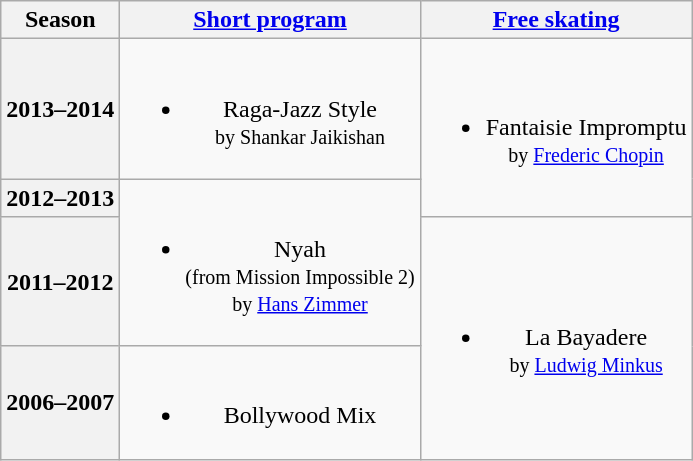<table class=wikitable style=text-align:center>
<tr>
<th>Season</th>
<th><a href='#'>Short program</a></th>
<th><a href='#'>Free skating</a></th>
</tr>
<tr>
<th>2013–2014 <br> </th>
<td><br><ul><li>Raga-Jazz Style <br><small> by Shankar Jaikishan </small></li></ul></td>
<td rowspan=2><br><ul><li>Fantaisie Impromptu <br><small> by <a href='#'>Frederic Chopin</a> </small></li></ul></td>
</tr>
<tr>
<th>2012–2013 <br> </th>
<td rowspan=2><br><ul><li>Nyah <br><small> (from Mission Impossible 2) <br> by <a href='#'>Hans Zimmer</a> </small></li></ul></td>
</tr>
<tr>
<th>2011–2012 <br> </th>
<td rowspan=2><br><ul><li>La Bayadere <br><small> by <a href='#'>Ludwig Minkus</a> </small></li></ul></td>
</tr>
<tr>
<th>2006–2007 <br> </th>
<td><br><ul><li>Bollywood Mix</li></ul></td>
</tr>
</table>
